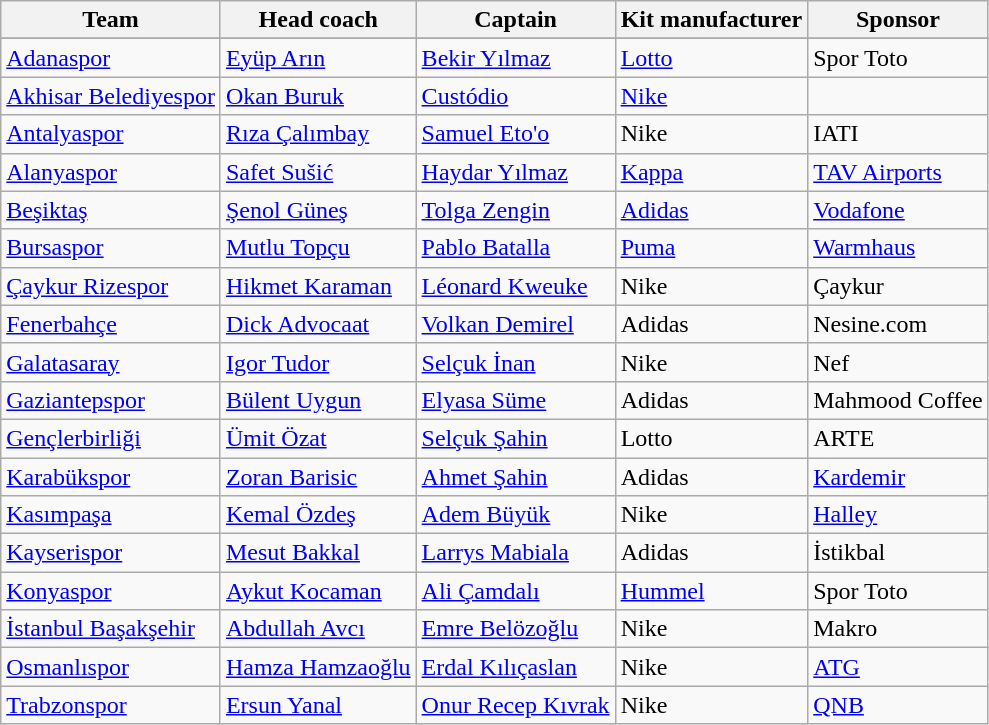<table class="wikitable sortable" style="text-align: left;">
<tr>
<th>Team</th>
<th>Head coach</th>
<th>Captain</th>
<th>Kit manufacturer</th>
<th>Sponsor</th>
</tr>
<tr>
</tr>
<tr>
<td><a href='#'>Adanaspor</a></td>
<td> <a href='#'>Eyüp Arın</a></td>
<td> <a href='#'>Bekir Yılmaz</a></td>
<td><a href='#'>Lotto</a></td>
<td>Spor Toto</td>
</tr>
<tr>
<td><a href='#'>Akhisar Belediyespor</a></td>
<td> <a href='#'>Okan Buruk</a></td>
<td> <a href='#'>Custódio</a></td>
<td><a href='#'>Nike</a></td>
<td></td>
</tr>
<tr>
<td><a href='#'>Antalyaspor</a></td>
<td> <a href='#'>Rıza Çalımbay</a></td>
<td> <a href='#'>Samuel Eto'o</a></td>
<td>Nike</td>
<td>IATI</td>
</tr>
<tr>
<td><a href='#'>Alanyaspor</a></td>
<td> <a href='#'>Safet Sušić</a></td>
<td> <a href='#'>Haydar Yılmaz</a></td>
<td><a href='#'>Kappa</a></td>
<td><a href='#'>TAV Airports</a></td>
</tr>
<tr>
<td><a href='#'>Beşiktaş</a></td>
<td> <a href='#'>Şenol Güneş</a></td>
<td> <a href='#'>Tolga Zengin</a></td>
<td><a href='#'>Adidas</a></td>
<td><a href='#'>Vodafone</a></td>
</tr>
<tr>
<td><a href='#'>Bursaspor</a></td>
<td> <a href='#'>Mutlu Topçu</a></td>
<td> <a href='#'>Pablo Batalla</a></td>
<td><a href='#'>Puma</a></td>
<td><a href='#'>Warmhaus</a></td>
</tr>
<tr>
<td><a href='#'>Çaykur Rizespor</a></td>
<td> <a href='#'>Hikmet Karaman</a></td>
<td> <a href='#'>Léonard Kweuke</a></td>
<td>Nike</td>
<td>Çaykur</td>
</tr>
<tr>
<td><a href='#'>Fenerbahçe</a></td>
<td> <a href='#'>Dick Advocaat</a></td>
<td> <a href='#'>Volkan Demirel</a></td>
<td>Adidas</td>
<td>Nesine.com</td>
</tr>
<tr>
<td><a href='#'>Galatasaray</a></td>
<td> <a href='#'>Igor Tudor</a></td>
<td> <a href='#'>Selçuk İnan</a></td>
<td>Nike</td>
<td>Nef</td>
</tr>
<tr>
<td><a href='#'>Gaziantepspor</a></td>
<td> <a href='#'>Bülent Uygun</a></td>
<td> <a href='#'>Elyasa Süme</a></td>
<td>Adidas</td>
<td>Mahmood Coffee</td>
</tr>
<tr>
<td><a href='#'>Gençlerbirliği</a></td>
<td> <a href='#'>Ümit Özat</a></td>
<td> <a href='#'>Selçuk Şahin</a></td>
<td>Lotto</td>
<td>ARTE</td>
</tr>
<tr>
<td><a href='#'>Karabükspor</a></td>
<td> <a href='#'>Zoran Barisic</a></td>
<td> <a href='#'>Ahmet Şahin</a></td>
<td>Adidas</td>
<td><a href='#'>Kardemir</a></td>
</tr>
<tr>
<td><a href='#'>Kasımpaşa</a></td>
<td> <a href='#'>Kemal Özdeş</a></td>
<td> <a href='#'>Adem Büyük</a></td>
<td>Nike</td>
<td><a href='#'>Halley</a></td>
</tr>
<tr>
<td><a href='#'>Kayserispor</a></td>
<td> <a href='#'>Mesut Bakkal</a></td>
<td> <a href='#'>Larrys Mabiala</a></td>
<td>Adidas</td>
<td>İstikbal</td>
</tr>
<tr>
<td><a href='#'>Konyaspor</a></td>
<td> <a href='#'>Aykut Kocaman</a></td>
<td> <a href='#'>Ali Çamdalı</a></td>
<td><a href='#'>Hummel</a></td>
<td>Spor Toto</td>
</tr>
<tr>
<td><a href='#'>İstanbul Başakşehir</a></td>
<td> <a href='#'>Abdullah Avcı</a></td>
<td> <a href='#'>Emre Belözoğlu</a></td>
<td>Nike</td>
<td>Makro</td>
</tr>
<tr>
<td><a href='#'>Osmanlıspor</a></td>
<td> <a href='#'>Hamza Hamzaoğlu</a></td>
<td> <a href='#'>Erdal Kılıçaslan</a></td>
<td>Nike</td>
<td><a href='#'>ATG</a></td>
</tr>
<tr>
<td><a href='#'>Trabzonspor</a></td>
<td> <a href='#'>Ersun Yanal</a></td>
<td> <a href='#'>Onur Recep Kıvrak</a></td>
<td>Nike</td>
<td><a href='#'>QNB</a></td>
</tr>
</table>
